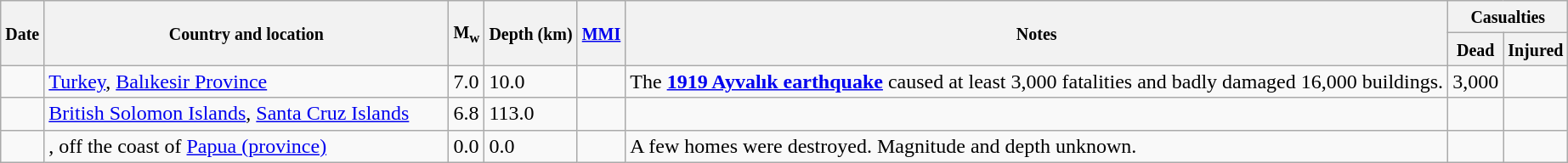<table class="wikitable sortable sort-under" style="border:1px black; margin-left:1em;">
<tr>
<th rowspan="2"><small>Date</small></th>
<th rowspan="2" style="width: 310px"><small>Country and location</small></th>
<th rowspan="2"><small>M<sub>w</sub></small></th>
<th rowspan="2"><small>Depth (km)</small></th>
<th rowspan="2"><small><a href='#'>MMI</a></small></th>
<th rowspan="2" class="unsortable"><small>Notes</small></th>
<th colspan="2"><small>Casualties</small></th>
</tr>
<tr>
<th><small>Dead</small></th>
<th><small>Injured</small></th>
</tr>
<tr>
<td></td>
<td> <a href='#'>Turkey</a>, <a href='#'>Balıkesir Province</a></td>
<td>7.0</td>
<td>10.0</td>
<td></td>
<td>The <strong><a href='#'>1919 Ayvalık earthquake</a></strong> caused at least 3,000 fatalities and badly damaged 16,000 buildings.</td>
<td>3,000</td>
<td></td>
</tr>
<tr>
<td></td>
<td> <a href='#'>British Solomon Islands</a>, <a href='#'>Santa Cruz Islands</a></td>
<td>6.8</td>
<td>113.0</td>
<td></td>
<td></td>
<td></td>
<td></td>
</tr>
<tr>
<td></td>
<td>, off the coast of <a href='#'>Papua (province)</a></td>
<td>0.0</td>
<td>0.0</td>
<td></td>
<td>A few homes were destroyed. Magnitude and depth unknown.</td>
<td></td>
<td></td>
</tr>
</table>
